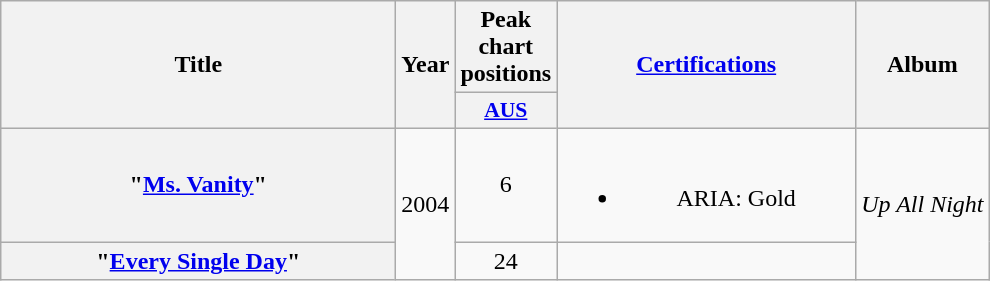<table class="wikitable plainrowheaders" style="text-align:center;" border="1">
<tr>
<th scope="col" rowspan="2" style="width:16em;">Title</th>
<th scope="col" rowspan="2">Year</th>
<th scope="col" colspan="1">Peak chart positions</th>
<th scope="col" rowspan="2" style="width:12em;"><a href='#'>Certifications</a></th>
<th scope="col" rowspan="2">Album</th>
</tr>
<tr>
<th scope="col" style="width:3em;font-size:90%;"><a href='#'>AUS</a><br></th>
</tr>
<tr>
<th scope="row">"<a href='#'>Ms. Vanity</a>"</th>
<td rowspan="2">2004</td>
<td>6</td>
<td><br><ul><li>ARIA: Gold</li></ul></td>
<td rowspan="3"><em>Up All Night</em></td>
</tr>
<tr>
<th scope="row">"<a href='#'>Every Single Day</a>"</th>
<td>24</td>
<td></td>
</tr>
</table>
